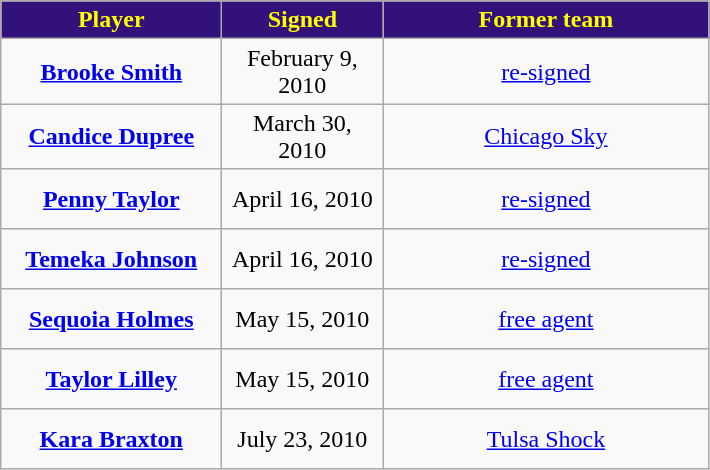<table class="wikitable" style="text-align: center">
<tr align="center" bgcolor="#dddddd">
<td style="background:#32127A;color:yellow; width:140px"><strong>Player</strong></td>
<td style="background:#32127A;color:yellow; width:100px"><strong>Signed</strong></td>
<td style="background:#32127A;color:yellow; width:210px"><strong>Former team</strong></td>
</tr>
<tr style="height:40px">
<td><strong><a href='#'>Brooke Smith</a></strong></td>
<td>February 9, 2010</td>
<td><a href='#'>re-signed</a></td>
</tr>
<tr style="height:40px">
<td><strong><a href='#'>Candice Dupree</a></strong></td>
<td>March 30, 2010</td>
<td><a href='#'>Chicago Sky</a></td>
</tr>
<tr style="height:40px">
<td><strong><a href='#'>Penny Taylor</a></strong></td>
<td>April 16, 2010</td>
<td><a href='#'>re-signed</a></td>
</tr>
<tr style="height:40px">
<td><strong><a href='#'>Temeka Johnson</a></strong></td>
<td>April 16, 2010</td>
<td><a href='#'>re-signed</a></td>
</tr>
<tr style="height:40px">
<td><strong><a href='#'>Sequoia Holmes</a></strong></td>
<td>May 15, 2010</td>
<td><a href='#'>free agent</a></td>
</tr>
<tr style="height:40px">
<td><strong><a href='#'>Taylor Lilley</a></strong></td>
<td>May 15, 2010</td>
<td><a href='#'>free agent</a></td>
</tr>
<tr style="height:40px">
<td><strong><a href='#'>Kara Braxton</a></strong></td>
<td>July 23, 2010</td>
<td><a href='#'>Tulsa Shock</a></td>
</tr>
</table>
